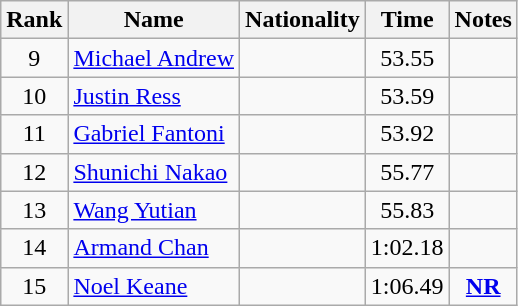<table class="wikitable sortable" style="text-align:center">
<tr>
<th>Rank</th>
<th>Name</th>
<th>Nationality</th>
<th>Time</th>
<th>Notes</th>
</tr>
<tr>
<td>9</td>
<td align=left><a href='#'>Michael Andrew</a></td>
<td align=left></td>
<td>53.55</td>
<td></td>
</tr>
<tr>
<td>10</td>
<td align=left><a href='#'>Justin Ress</a></td>
<td align=left></td>
<td>53.59</td>
<td></td>
</tr>
<tr>
<td>11</td>
<td align=left><a href='#'>Gabriel Fantoni</a></td>
<td align=left></td>
<td>53.92</td>
<td></td>
</tr>
<tr>
<td>12</td>
<td align=left><a href='#'>Shunichi Nakao</a></td>
<td align=left></td>
<td>55.77</td>
<td></td>
</tr>
<tr>
<td>13</td>
<td align=left><a href='#'>Wang Yutian</a></td>
<td align=left></td>
<td>55.83</td>
<td></td>
</tr>
<tr>
<td>14</td>
<td align=left><a href='#'>Armand Chan</a></td>
<td align=left></td>
<td>1:02.18</td>
<td></td>
</tr>
<tr>
<td>15</td>
<td align=left><a href='#'>Noel Keane</a></td>
<td align=left></td>
<td>1:06.49</td>
<td><strong><a href='#'>NR</a></strong></td>
</tr>
</table>
